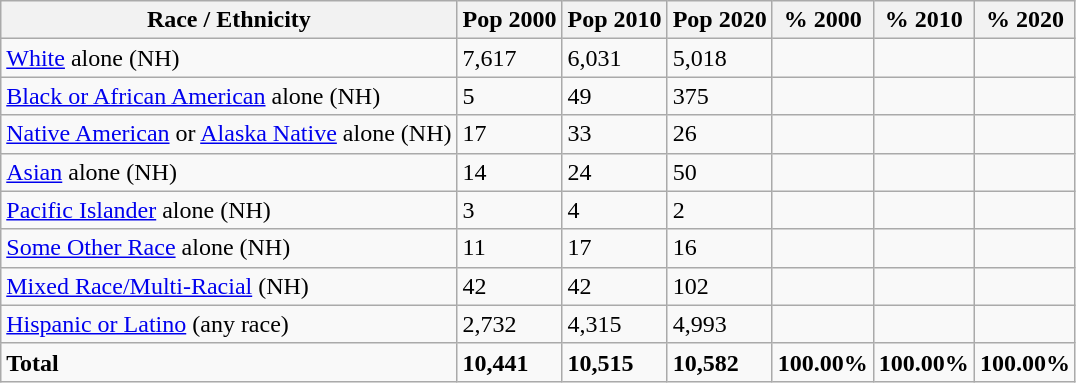<table class="wikitable">
<tr>
<th>Race / Ethnicity</th>
<th>Pop 2000</th>
<th>Pop 2010</th>
<th>Pop 2020</th>
<th>% 2000</th>
<th>% 2010</th>
<th>% 2020</th>
</tr>
<tr>
<td><a href='#'>White</a> alone (NH)</td>
<td>7,617</td>
<td>6,031</td>
<td>5,018</td>
<td></td>
<td></td>
<td></td>
</tr>
<tr>
<td><a href='#'>Black or African American</a> alone (NH)</td>
<td>5</td>
<td>49</td>
<td>375</td>
<td></td>
<td></td>
<td></td>
</tr>
<tr>
<td><a href='#'>Native American</a> or <a href='#'>Alaska Native</a> alone (NH)</td>
<td>17</td>
<td>33</td>
<td>26</td>
<td></td>
<td></td>
<td></td>
</tr>
<tr>
<td><a href='#'>Asian</a> alone (NH)</td>
<td>14</td>
<td>24</td>
<td>50</td>
<td></td>
<td></td>
<td></td>
</tr>
<tr>
<td><a href='#'>Pacific Islander</a> alone (NH)</td>
<td>3</td>
<td>4</td>
<td>2</td>
<td></td>
<td></td>
<td></td>
</tr>
<tr>
<td><a href='#'>Some Other Race</a> alone (NH)</td>
<td>11</td>
<td>17</td>
<td>16</td>
<td></td>
<td></td>
<td></td>
</tr>
<tr>
<td><a href='#'>Mixed Race/Multi-Racial</a> (NH)</td>
<td>42</td>
<td>42</td>
<td>102</td>
<td></td>
<td></td>
<td></td>
</tr>
<tr>
<td><a href='#'>Hispanic or Latino</a> (any race)</td>
<td>2,732</td>
<td>4,315</td>
<td>4,993</td>
<td></td>
<td></td>
<td></td>
</tr>
<tr>
<td><strong>Total</strong></td>
<td><strong>10,441</strong></td>
<td><strong>10,515</strong></td>
<td><strong>10,582</strong></td>
<td><strong>100.00%</strong></td>
<td><strong>100.00%</strong></td>
<td><strong>100.00%</strong></td>
</tr>
</table>
